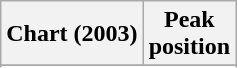<table class="wikitable sortable plainrowheaders" style="text-align:center;">
<tr>
<th scope="col">Chart (2003)</th>
<th scope="col">Peak<br>position</th>
</tr>
<tr>
</tr>
<tr>
</tr>
</table>
